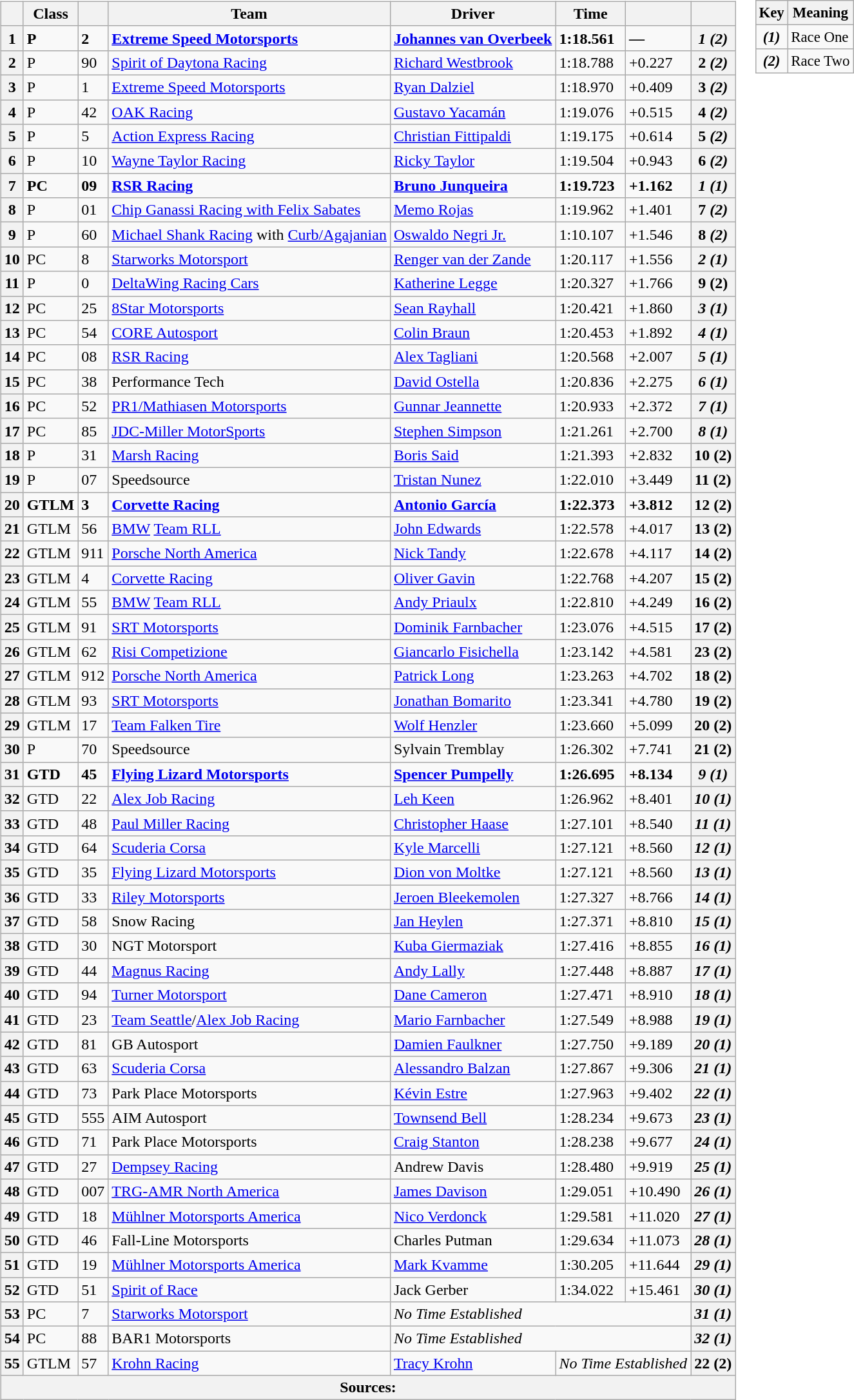<table>
<tr>
<td><br><table class="wikitable">
<tr>
<th></th>
<th>Class</th>
<th></th>
<th>Team</th>
<th>Driver</th>
<th>Time</th>
<th></th>
<th></th>
</tr>
<tr>
<th>1</th>
<td><strong>P</strong></td>
<td><strong>2</strong></td>
<td><strong> <a href='#'>Extreme Speed Motorsports</a></strong></td>
<td><strong> <a href='#'>Johannes van Overbeek</a></strong></td>
<td><strong>1:18.561</strong></td>
<td><strong>—</strong></td>
<th><strong><em>1 (2)</em></strong></th>
</tr>
<tr>
<th>2</th>
<td>P</td>
<td>90</td>
<td> <a href='#'>Spirit of Daytona Racing</a></td>
<td> <a href='#'>Richard Westbrook</a></td>
<td>1:18.788</td>
<td>+0.227</td>
<th>2 <strong><em>(2)</em></strong></th>
</tr>
<tr>
<th>3</th>
<td>P</td>
<td>1</td>
<td> <a href='#'>Extreme Speed Motorsports</a></td>
<td> <a href='#'>Ryan Dalziel</a></td>
<td>1:18.970</td>
<td>+0.409</td>
<th>3 <strong><em>(2)</em></strong></th>
</tr>
<tr>
<th>4</th>
<td>P</td>
<td>42</td>
<td> <a href='#'>OAK Racing</a></td>
<td> <a href='#'>Gustavo Yacamán</a></td>
<td>1:19.076</td>
<td>+0.515</td>
<th>4 <strong><em>(2)</em></strong></th>
</tr>
<tr>
<th>5</th>
<td>P</td>
<td>5</td>
<td> <a href='#'>Action Express Racing</a></td>
<td> <a href='#'>Christian Fittipaldi</a></td>
<td>1:19.175</td>
<td>+0.614</td>
<th>5 <strong><em>(2)</em></strong></th>
</tr>
<tr>
<th>6</th>
<td>P</td>
<td>10</td>
<td> <a href='#'>Wayne Taylor Racing</a></td>
<td> <a href='#'>Ricky Taylor</a></td>
<td>1:19.504</td>
<td>+0.943</td>
<th>6 <strong><em>(2)</em></strong></th>
</tr>
<tr>
<th>7</th>
<td><strong>PC</strong></td>
<td><strong>09</strong></td>
<td><strong> <a href='#'>RSR Racing</a></strong></td>
<td><strong> <a href='#'>Bruno Junqueira</a></strong></td>
<td><strong>1:19.723</strong></td>
<td><strong>+1.162</strong></td>
<th><strong><em>1 (1)</em></strong></th>
</tr>
<tr>
<th>8</th>
<td>P</td>
<td>01</td>
<td> <a href='#'>Chip Ganassi Racing with Felix Sabates</a></td>
<td> <a href='#'>Memo Rojas</a></td>
<td>1:19.962</td>
<td>+1.401</td>
<th>7 <strong><em>(2)</em></strong></th>
</tr>
<tr>
<th>9</th>
<td>P</td>
<td>60</td>
<td> <a href='#'>Michael Shank Racing</a> with <a href='#'>Curb/Agajanian</a></td>
<td> <a href='#'>Oswaldo Negri Jr.</a></td>
<td>1:10.107</td>
<td>+1.546</td>
<th>8 <strong><em>(2)</em></strong></th>
</tr>
<tr>
<th>10</th>
<td>PC</td>
<td>8</td>
<td> <a href='#'>Starworks Motorsport</a></td>
<td> <a href='#'>Renger van der Zande</a></td>
<td>1:20.117</td>
<td>+1.556</td>
<th><strong><em>2 (1)</em></strong></th>
</tr>
<tr>
<th>11</th>
<td>P</td>
<td>0</td>
<td> <a href='#'>DeltaWing Racing Cars</a></td>
<td> <a href='#'>Katherine Legge</a></td>
<td>1:20.327</td>
<td>+1.766</td>
<th>9 (2)</th>
</tr>
<tr>
<th>12</th>
<td>PC</td>
<td>25</td>
<td> <a href='#'>8Star Motorsports</a></td>
<td> <a href='#'>Sean Rayhall</a></td>
<td>1:20.421</td>
<td>+1.860</td>
<th><strong><em>3 (1)</em></strong></th>
</tr>
<tr>
<th>13</th>
<td>PC</td>
<td>54</td>
<td> <a href='#'>CORE Autosport</a></td>
<td> <a href='#'>Colin Braun</a></td>
<td>1:20.453</td>
<td>+1.892</td>
<th><strong><em>4 (1)</em></strong></th>
</tr>
<tr>
<th>14</th>
<td>PC</td>
<td>08</td>
<td> <a href='#'>RSR Racing</a></td>
<td> <a href='#'>Alex Tagliani</a></td>
<td>1:20.568</td>
<td>+2.007</td>
<th><strong><em>5 (1)</em></strong></th>
</tr>
<tr>
<th>15</th>
<td>PC</td>
<td>38</td>
<td> Performance Tech</td>
<td> <a href='#'>David Ostella</a></td>
<td>1:20.836</td>
<td>+2.275</td>
<th><strong><em>6 (1)</em></strong></th>
</tr>
<tr>
<th>16</th>
<td>PC</td>
<td>52</td>
<td> <a href='#'>PR1/Mathiasen Motorsports</a></td>
<td> <a href='#'>Gunnar Jeannette</a></td>
<td>1:20.933</td>
<td>+2.372</td>
<th><strong><em>7 (1)</em></strong></th>
</tr>
<tr>
<th>17</th>
<td>PC</td>
<td>85</td>
<td> <a href='#'>JDC-Miller MotorSports</a></td>
<td> <a href='#'>Stephen Simpson</a></td>
<td>1:21.261</td>
<td>+2.700</td>
<th><strong><em>8 (1)</em></strong></th>
</tr>
<tr>
<th>18</th>
<td>P</td>
<td>31</td>
<td> <a href='#'>Marsh Racing</a></td>
<td> <a href='#'>Boris Said</a></td>
<td>1:21.393</td>
<td>+2.832</td>
<th>10 (2)</th>
</tr>
<tr>
<th>19</th>
<td>P</td>
<td>07</td>
<td> Speedsource</td>
<td> <a href='#'>Tristan Nunez</a></td>
<td>1:22.010</td>
<td>+3.449</td>
<th>11 (2)</th>
</tr>
<tr>
<th>20</th>
<td><strong>GTLM</strong></td>
<td><strong>3</strong></td>
<td><strong> <a href='#'>Corvette Racing</a></strong></td>
<td><strong> <a href='#'>Antonio García</a></strong></td>
<td><strong>1:22.373</strong></td>
<td><strong>+3.812</strong></td>
<th>12 (2)</th>
</tr>
<tr>
<th>21</th>
<td>GTLM</td>
<td>56</td>
<td> <a href='#'>BMW</a> <a href='#'>Team RLL</a></td>
<td> <a href='#'>John Edwards</a></td>
<td>1:22.578</td>
<td>+4.017</td>
<th>13 (2)</th>
</tr>
<tr>
<th>22</th>
<td>GTLM</td>
<td>911</td>
<td> <a href='#'>Porsche North America</a></td>
<td> <a href='#'>Nick Tandy</a></td>
<td>1:22.678</td>
<td>+4.117</td>
<th>14 (2)</th>
</tr>
<tr>
<th>23</th>
<td>GTLM</td>
<td>4</td>
<td> <a href='#'>Corvette Racing</a></td>
<td> <a href='#'>Oliver Gavin</a></td>
<td>1:22.768</td>
<td>+4.207</td>
<th>15 (2)</th>
</tr>
<tr>
<th>24</th>
<td>GTLM</td>
<td>55</td>
<td> <a href='#'>BMW</a> <a href='#'>Team RLL</a></td>
<td> <a href='#'>Andy Priaulx</a></td>
<td>1:22.810</td>
<td>+4.249</td>
<th>16 (2)</th>
</tr>
<tr>
<th>25</th>
<td>GTLM</td>
<td>91</td>
<td> <a href='#'>SRT Motorsports</a></td>
<td> <a href='#'>Dominik Farnbacher</a></td>
<td>1:23.076</td>
<td>+4.515</td>
<th>17 (2)</th>
</tr>
<tr>
<th>26</th>
<td>GTLM</td>
<td>62</td>
<td> <a href='#'>Risi Competizione</a></td>
<td> <a href='#'>Giancarlo Fisichella</a></td>
<td>1:23.142</td>
<td>+4.581</td>
<th>23 (2)</th>
</tr>
<tr>
<th>27</th>
<td>GTLM</td>
<td>912</td>
<td> <a href='#'>Porsche North America</a></td>
<td> <a href='#'>Patrick Long</a></td>
<td>1:23.263</td>
<td>+4.702</td>
<th>18 (2)</th>
</tr>
<tr>
<th>28</th>
<td>GTLM</td>
<td>93</td>
<td> <a href='#'>SRT Motorsports</a></td>
<td> <a href='#'>Jonathan Bomarito</a></td>
<td>1:23.341</td>
<td>+4.780</td>
<th>19 (2)</th>
</tr>
<tr>
<th>29</th>
<td>GTLM</td>
<td>17</td>
<td> <a href='#'>Team Falken Tire</a></td>
<td> <a href='#'>Wolf Henzler</a></td>
<td>1:23.660</td>
<td>+5.099</td>
<th>20 (2)</th>
</tr>
<tr>
<th>30</th>
<td>P</td>
<td>70</td>
<td> Speedsource</td>
<td> Sylvain Tremblay</td>
<td>1:26.302</td>
<td>+7.741</td>
<th>21 (2)</th>
</tr>
<tr>
<th>31</th>
<td><strong>GTD</strong></td>
<td><strong>45</strong></td>
<td><strong> <a href='#'>Flying Lizard Motorsports</a></strong></td>
<td><strong> <a href='#'>Spencer Pumpelly</a></strong></td>
<td><strong>1:26.695</strong></td>
<td><strong>+8.134</strong></td>
<th><strong><em>9 (1)</em></strong></th>
</tr>
<tr>
<th>32</th>
<td>GTD</td>
<td>22</td>
<td> <a href='#'>Alex Job Racing</a></td>
<td> <a href='#'>Leh Keen</a></td>
<td>1:26.962</td>
<td>+8.401</td>
<th><strong><em>10 (1)</em></strong></th>
</tr>
<tr>
<th>33</th>
<td>GTD</td>
<td>48</td>
<td> <a href='#'>Paul Miller Racing</a></td>
<td> <a href='#'>Christopher Haase</a></td>
<td>1:27.101</td>
<td>+8.540</td>
<th><strong><em>11 (1)</em></strong></th>
</tr>
<tr>
<th>34</th>
<td>GTD</td>
<td>64</td>
<td> <a href='#'>Scuderia Corsa</a></td>
<td> <a href='#'>Kyle Marcelli</a></td>
<td>1:27.121</td>
<td>+8.560</td>
<th><strong><em>12 (1)</em></strong></th>
</tr>
<tr>
<th>35</th>
<td>GTD</td>
<td>35</td>
<td> <a href='#'>Flying Lizard Motorsports</a></td>
<td> <a href='#'>Dion von Moltke</a></td>
<td>1:27.121</td>
<td>+8.560</td>
<th><strong><em>13 (1)</em></strong></th>
</tr>
<tr>
<th>36</th>
<td>GTD</td>
<td>33</td>
<td> <a href='#'>Riley Motorsports</a></td>
<td> <a href='#'>Jeroen Bleekemolen</a></td>
<td>1:27.327</td>
<td>+8.766</td>
<th><strong><em>14 (1)</em></strong></th>
</tr>
<tr>
<th>37</th>
<td>GTD</td>
<td>58</td>
<td> Snow Racing</td>
<td> <a href='#'>Jan Heylen</a></td>
<td>1:27.371</td>
<td>+8.810</td>
<th><strong><em>15 (1)</em></strong></th>
</tr>
<tr>
<th>38</th>
<td>GTD</td>
<td>30</td>
<td> NGT Motorsport</td>
<td> <a href='#'>Kuba Giermaziak</a></td>
<td>1:27.416</td>
<td>+8.855</td>
<th><strong><em>16 (1)</em></strong></th>
</tr>
<tr>
<th>39</th>
<td>GTD</td>
<td>44</td>
<td> <a href='#'>Magnus Racing</a></td>
<td> <a href='#'>Andy Lally</a></td>
<td>1:27.448</td>
<td>+8.887</td>
<th><strong><em>17 (1)</em></strong></th>
</tr>
<tr>
<th>40</th>
<td>GTD</td>
<td>94</td>
<td> <a href='#'>Turner Motorsport</a></td>
<td> <a href='#'>Dane Cameron</a></td>
<td>1:27.471</td>
<td>+8.910</td>
<th><strong><em>18 (1)</em></strong></th>
</tr>
<tr>
<th>41</th>
<td>GTD</td>
<td>23</td>
<td> <a href='#'>Team Seattle</a>/<a href='#'>Alex Job Racing</a></td>
<td> <a href='#'>Mario Farnbacher</a></td>
<td>1:27.549</td>
<td>+8.988</td>
<th><strong><em>19 (1)</em></strong></th>
</tr>
<tr>
<th>42</th>
<td>GTD</td>
<td>81</td>
<td> GB Autosport</td>
<td> <a href='#'>Damien Faulkner</a></td>
<td>1:27.750</td>
<td>+9.189</td>
<th><strong><em>20 (1)</em></strong></th>
</tr>
<tr>
<th>43</th>
<td>GTD</td>
<td>63</td>
<td> <a href='#'>Scuderia Corsa</a></td>
<td> <a href='#'>Alessandro Balzan</a></td>
<td>1:27.867</td>
<td>+9.306</td>
<th><strong><em>21 (1)</em></strong></th>
</tr>
<tr>
<th>44</th>
<td>GTD</td>
<td>73</td>
<td> Park Place Motorsports</td>
<td> <a href='#'>Kévin Estre</a></td>
<td>1:27.963</td>
<td>+9.402</td>
<th><strong><em>22 (1)</em></strong></th>
</tr>
<tr>
<th>45</th>
<td>GTD</td>
<td>555</td>
<td> AIM Autosport</td>
<td> <a href='#'>Townsend Bell</a></td>
<td>1:28.234</td>
<td>+9.673</td>
<th><strong><em>23 (1)</em></strong></th>
</tr>
<tr>
<th>46</th>
<td>GTD</td>
<td>71</td>
<td> Park Place Motorsports</td>
<td> <a href='#'>Craig Stanton</a></td>
<td>1:28.238</td>
<td>+9.677</td>
<th><strong><em>24 (1)</em></strong></th>
</tr>
<tr>
<th>47</th>
<td>GTD</td>
<td>27</td>
<td> <a href='#'>Dempsey Racing</a></td>
<td> Andrew Davis</td>
<td>1:28.480</td>
<td>+9.919</td>
<th><strong><em>25 (1)</em></strong></th>
</tr>
<tr>
<th>48</th>
<td>GTD</td>
<td>007</td>
<td> <a href='#'>TRG-AMR North America</a></td>
<td> <a href='#'>James Davison</a></td>
<td>1:29.051</td>
<td>+10.490</td>
<th><strong><em>26 (1)</em></strong></th>
</tr>
<tr>
<th>49</th>
<td>GTD</td>
<td>18</td>
<td> <a href='#'>Mühlner Motorsports America</a></td>
<td> <a href='#'>Nico Verdonck</a></td>
<td>1:29.581</td>
<td>+11.020</td>
<th><strong><em>27 (1)</em></strong></th>
</tr>
<tr>
<th>50</th>
<td>GTD</td>
<td>46</td>
<td> Fall-Line Motorsports</td>
<td> Charles Putman</td>
<td>1:29.634</td>
<td>+11.073</td>
<th><strong><em>28 (1)</em></strong></th>
</tr>
<tr>
<th>51</th>
<td>GTD</td>
<td>19</td>
<td> <a href='#'>Mühlner Motorsports America</a></td>
<td> <a href='#'>Mark Kvamme</a></td>
<td>1:30.205</td>
<td>+11.644</td>
<th><strong><em>29 (1)</em></strong></th>
</tr>
<tr>
<th>52</th>
<td>GTD</td>
<td>51</td>
<td> <a href='#'>Spirit of Race</a></td>
<td> Jack Gerber</td>
<td>1:34.022</td>
<td>+15.461</td>
<th><strong><em>30 (1)</em></strong></th>
</tr>
<tr>
<th>53</th>
<td>PC</td>
<td>7</td>
<td> <a href='#'>Starworks Motorsport</a></td>
<td colspan="3"><em>No Time Established</em></td>
<th><strong><em>31 (1)</em></strong></th>
</tr>
<tr>
<th>54</th>
<td>PC</td>
<td>88</td>
<td> BAR1 Motorsports</td>
<td colspan="3"><em>No Time Established</em></td>
<th><strong><em>32 (1)</em></strong></th>
</tr>
<tr>
<th>55</th>
<td>GTLM</td>
<td>57</td>
<td> <a href='#'>Krohn Racing</a></td>
<td> <a href='#'>Tracy Krohn</a></td>
<td colspan="2"><em>No Time Established</em></td>
<th>22 (2)</th>
</tr>
<tr>
<th colspan="8">Sources:</th>
</tr>
</table>
</td>
<td valign="top"><br><table align="right" class="wikitable" style="font-size: 95%;">
<tr>
<th>Key</th>
<th>Meaning</th>
</tr>
<tr>
<td align="center"><strong><em>(1)</em></strong></td>
<td>Race One</td>
</tr>
<tr>
<td align="center"><strong><em>(2)</em></strong></td>
<td>Race Two</td>
</tr>
</table>
</td>
</tr>
</table>
